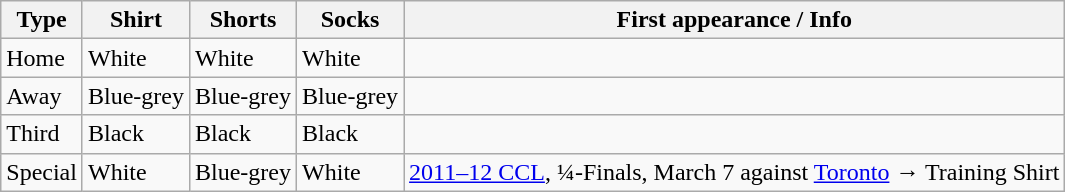<table class="wikitable">
<tr>
<th>Type</th>
<th>Shirt</th>
<th>Shorts</th>
<th>Socks</th>
<th>First appearance / Info</th>
</tr>
<tr>
<td>Home</td>
<td>White</td>
<td>White</td>
<td>White</td>
<td></td>
</tr>
<tr>
<td>Away</td>
<td>Blue-grey</td>
<td>Blue-grey</td>
<td>Blue-grey</td>
<td></td>
</tr>
<tr>
<td>Third</td>
<td>Black</td>
<td>Black</td>
<td>Black</td>
<td></td>
</tr>
<tr>
<td>Special</td>
<td>White</td>
<td>Blue-grey</td>
<td>White</td>
<td><a href='#'>2011–12 CCL</a>, ¼-Finals, March 7 against <a href='#'>Toronto</a> → Training Shirt</td>
</tr>
</table>
